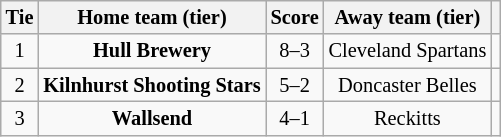<table class="wikitable" style="text-align:center; font-size:85%">
<tr>
<th>Tie</th>
<th>Home team (tier)</th>
<th>Score</th>
<th>Away team (tier)</th>
<th></th>
</tr>
<tr>
<td align="center">1</td>
<td><strong>Hull Brewery</strong></td>
<td align="center">8–3</td>
<td>Cleveland Spartans</td>
<td></td>
</tr>
<tr>
<td align="center">2</td>
<td><strong>Kilnhurst Shooting Stars</strong></td>
<td align="center">5–2</td>
<td>Doncaster Belles</td>
<td></td>
</tr>
<tr>
<td align="center">3</td>
<td><strong>Wallsend</strong></td>
<td align="center">4–1</td>
<td>Reckitts</td>
<td></td>
</tr>
</table>
